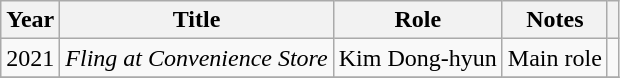<table class="wikitable sortable">
<tr>
<th>Year</th>
<th>Title</th>
<th scope="col" class="unsortable">Role</th>
<th scope="col" class="unsortable">Notes</th>
<th scope="col" class="unsortable"></th>
</tr>
<tr>
<td>2021</td>
<td><em>Fling at Convenience Store</em></td>
<td>Kim Dong-hyun</td>
<td>Main role</td>
<td style="text-align:center;"></td>
</tr>
<tr>
</tr>
</table>
